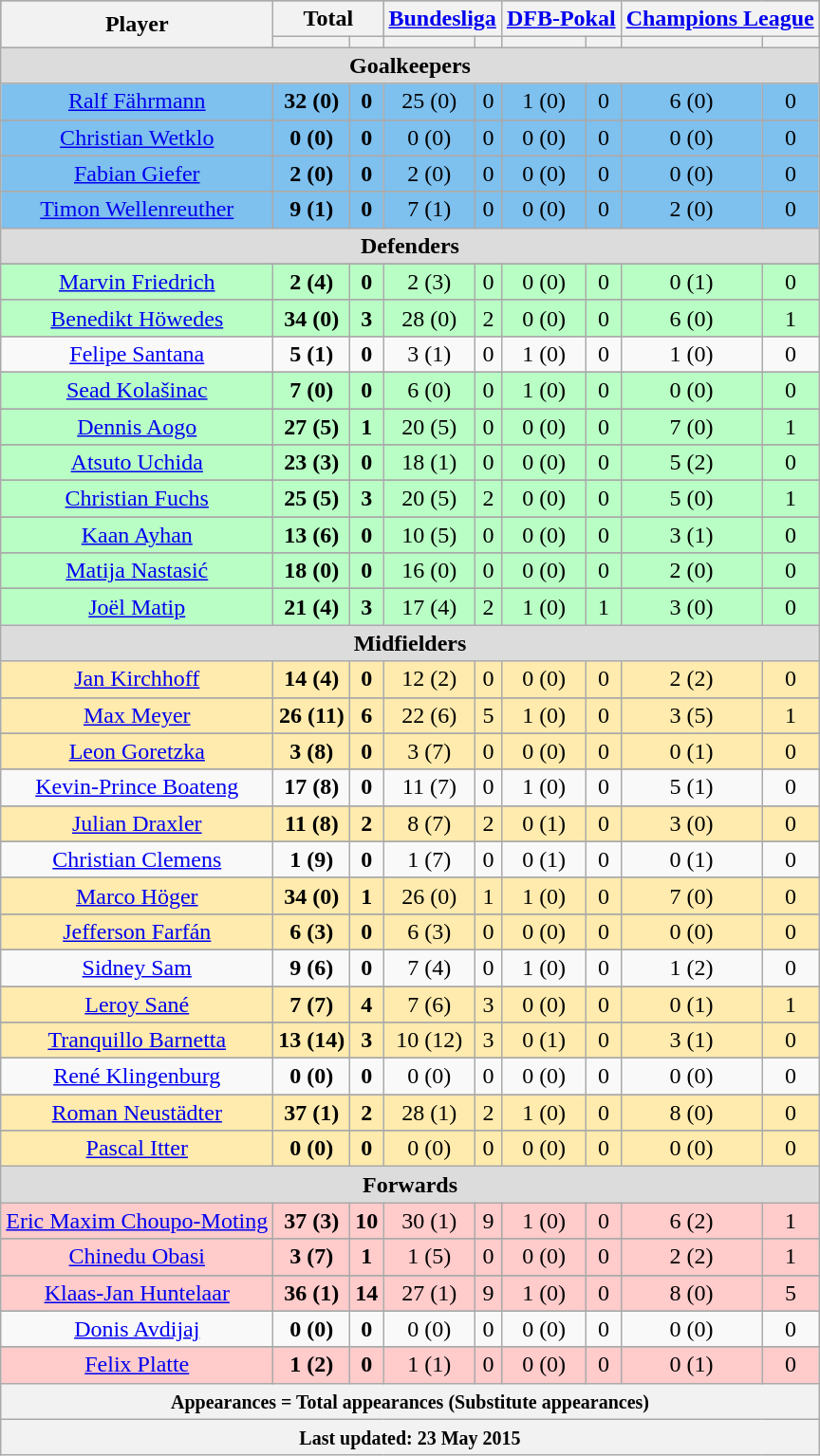<table class="wikitable sortable" style="text-align: center">
<tr align="center" style="background:#9C9C9C">
<th rowspan="2">Player</th>
<th colspan="2">Total</th>
<th colspan="2"><a href='#'>Bundesliga</a></th>
<th colspan="2"><a href='#'>DFB-Pokal</a></th>
<th colspan="2"><a href='#'>Champions League</a></th>
</tr>
<tr style="background:#DCDCDC">
<th></th>
<th></th>
<th></th>
<th></th>
<th></th>
<th></th>
<th></th>
<th></th>
</tr>
<tr class="sortbottom" style="background:#DCDCDC">
<td colspan="16"><strong>Goalkeepers</strong></td>
</tr>
<tr align="center" style="background:#7EC0EE">
<td><a href='#'>Ralf Fährmann</a></td>
<td><strong>32 (0)</strong> </td>
<td><strong>0</strong> </td>
<td>25 (0) </td>
<td>0 </td>
<td>1 (0) </td>
<td>0 </td>
<td>6 (0) </td>
<td>0 </td>
</tr>
<tr>
</tr>
<tr align="center" style="background:#7EC0EE">
<td><a href='#'>Christian Wetklo</a></td>
<td><strong>0 (0)</strong> </td>
<td><strong>0</strong> </td>
<td>0 (0) </td>
<td>0 </td>
<td>0 (0) </td>
<td>0 </td>
<td>0 (0) </td>
<td>0 </td>
</tr>
<tr>
</tr>
<tr align="center" style="background:#7EC0EE">
<td><a href='#'>Fabian Giefer</a></td>
<td><strong>2 (0)</strong> </td>
<td><strong>0</strong> </td>
<td>2 (0) </td>
<td>0 </td>
<td>0 (0) </td>
<td>0 </td>
<td>0 (0) </td>
<td>0 </td>
</tr>
<tr>
</tr>
<tr align="center" style="background:#7EC0EE">
<td><a href='#'>Timon Wellenreuther</a></td>
<td><strong>9 (1)</strong> </td>
<td><strong>0</strong> </td>
<td>7 (1) </td>
<td>0 </td>
<td>0 (0) </td>
<td>0 </td>
<td>2 (0) </td>
<td>0 </td>
</tr>
<tr class="sortbottom" style="background:#DCDCDC">
<td colspan="16"><strong>Defenders</strong></td>
</tr>
<tr>
</tr>
<tr align="center" style="background:#B9FFC5">
<td><a href='#'>Marvin Friedrich</a></td>
<td><strong>2 (4)</strong> </td>
<td><strong>0</strong> </td>
<td>2 (3) </td>
<td>0 </td>
<td>0 (0) </td>
<td>0 </td>
<td>0 (1) </td>
<td>0 </td>
</tr>
<tr>
</tr>
<tr align="center" style="background:#B9FFC5">
<td><a href='#'>Benedikt Höwedes</a></td>
<td><strong>34 (0)</strong> </td>
<td><strong>3</strong> </td>
<td>28 (0) </td>
<td>2 </td>
<td>0 (0) </td>
<td>0 </td>
<td>6 (0) </td>
<td>1 </td>
</tr>
<tr>
</tr>
<tr align="center">
<td><a href='#'>Felipe Santana</a></td>
<td><strong>5 (1)</strong> </td>
<td><strong>0</strong> </td>
<td>3 (1) </td>
<td>0 </td>
<td>1 (0) </td>
<td>0 </td>
<td>1 (0) </td>
<td>0 </td>
</tr>
<tr>
</tr>
<tr align="center" style="background:#B9FFC5">
<td><a href='#'>Sead Kolašinac</a></td>
<td><strong>7 (0)</strong> </td>
<td><strong>0</strong> </td>
<td>6 (0) </td>
<td>0 </td>
<td>1 (0) </td>
<td>0 </td>
<td>0 (0) </td>
<td>0 </td>
</tr>
<tr>
</tr>
<tr align="center" style="background:#B9FFC5">
<td><a href='#'>Dennis Aogo</a></td>
<td><strong>27 (5)</strong> </td>
<td><strong>1</strong> </td>
<td>20 (5) </td>
<td>0 </td>
<td>0 (0) </td>
<td>0 </td>
<td>7 (0) </td>
<td>1 </td>
</tr>
<tr>
</tr>
<tr align="center" style="background:#B9FFC5">
<td><a href='#'>Atsuto Uchida</a></td>
<td><strong>23 (3)</strong> </td>
<td><strong>0</strong> </td>
<td>18 (1) </td>
<td>0 </td>
<td>0 (0) </td>
<td>0 </td>
<td>5 (2) </td>
<td>0 </td>
</tr>
<tr>
</tr>
<tr align="center" style="background:#B9FFC5">
<td><a href='#'>Christian Fuchs</a></td>
<td><strong>25 (5)</strong> </td>
<td><strong>3</strong> </td>
<td>20 (5) </td>
<td>2 </td>
<td>0 (0) </td>
<td>0 </td>
<td>5 (0) </td>
<td>1 </td>
</tr>
<tr>
</tr>
<tr align="center" style="background:#B9FFC5">
<td><a href='#'>Kaan Ayhan</a></td>
<td><strong>13 (6)</strong> </td>
<td><strong>0</strong> </td>
<td>10 (5) </td>
<td>0 </td>
<td>0 (0) </td>
<td>0 </td>
<td>3 (1) </td>
<td>0 </td>
</tr>
<tr>
</tr>
<tr align="center" style="background:#B9FFC5">
<td><a href='#'>Matija Nastasić</a></td>
<td><strong>18 (0)</strong> </td>
<td><strong>0</strong> </td>
<td>16 (0) </td>
<td>0 </td>
<td>0 (0) </td>
<td>0 </td>
<td>2 (0) </td>
<td>0 </td>
</tr>
<tr>
</tr>
<tr align="center" style="background:#B9FFC5">
<td><a href='#'>Joël Matip</a></td>
<td><strong>21 (4)</strong> </td>
<td><strong>3</strong> </td>
<td>17 (4) </td>
<td>2 </td>
<td>1 (0) </td>
<td>1 </td>
<td>3 (0) </td>
<td>0 </td>
</tr>
<tr class="sortbottom" style="background:#DCDCDC">
<td colspan="16"><strong>Midfielders</strong></td>
</tr>
<tr align="center" style="background:#FFEBAD">
<td><a href='#'>Jan Kirchhoff</a></td>
<td><strong>14 (4)</strong> </td>
<td><strong>0</strong> </td>
<td>12 (2) </td>
<td>0 </td>
<td>0 (0) </td>
<td>0 </td>
<td>2 (2) </td>
<td>0 </td>
</tr>
<tr>
</tr>
<tr align="center" style="background:#FFEBAD">
<td><a href='#'>Max Meyer</a></td>
<td><strong>26 (11)</strong> </td>
<td><strong>6</strong> </td>
<td>22 (6) </td>
<td>5 </td>
<td>1 (0) </td>
<td>0 </td>
<td>3 (5) </td>
<td>1 </td>
</tr>
<tr>
</tr>
<tr align="center" style="background:#FFEBAD">
<td><a href='#'>Leon Goretzka</a></td>
<td><strong>3 (8)</strong> </td>
<td><strong>0</strong> </td>
<td>3 (7) </td>
<td>0 </td>
<td>0 (0) </td>
<td>0 </td>
<td>0 (1) </td>
<td>0 </td>
</tr>
<tr>
</tr>
<tr align="center">
<td><a href='#'>Kevin-Prince Boateng</a></td>
<td><strong>17 (8)</strong> </td>
<td><strong>0</strong> </td>
<td>11 (7) </td>
<td>0 </td>
<td>1 (0) </td>
<td>0 </td>
<td>5 (1) </td>
<td>0 </td>
</tr>
<tr>
</tr>
<tr align="center" style="background:#FFEBAD">
<td><a href='#'>Julian Draxler</a></td>
<td><strong>11 (8)</strong> </td>
<td><strong>2</strong> </td>
<td>8 (7) </td>
<td>2 </td>
<td>0 (1) </td>
<td>0 </td>
<td>3 (0) </td>
<td>0 </td>
</tr>
<tr>
</tr>
<tr align="center">
<td><a href='#'>Christian Clemens</a></td>
<td><strong>1 (9)</strong> </td>
<td><strong>0</strong> </td>
<td>1 (7) </td>
<td>0 </td>
<td>0 (1) </td>
<td>0 </td>
<td>0 (1) </td>
<td>0 </td>
</tr>
<tr>
</tr>
<tr align="center" style="background:#FFEBAD">
<td><a href='#'>Marco Höger</a></td>
<td><strong>34 (0)</strong> </td>
<td><strong>1</strong> </td>
<td>26 (0) </td>
<td>1 </td>
<td>1 (0) </td>
<td>0 </td>
<td>7 (0) </td>
<td>0 </td>
</tr>
<tr>
</tr>
<tr align="center" style="background:#FFEBAD">
<td><a href='#'>Jefferson Farfán</a></td>
<td><strong>6 (3)</strong> </td>
<td><strong>0</strong> </td>
<td>6 (3) </td>
<td>0 </td>
<td>0 (0) </td>
<td>0 </td>
<td>0 (0) </td>
<td>0 </td>
</tr>
<tr>
</tr>
<tr align="center">
<td><a href='#'>Sidney Sam</a></td>
<td><strong>9 (6)</strong> </td>
<td><strong>0</strong> </td>
<td>7 (4) </td>
<td>0 </td>
<td>1 (0) </td>
<td>0 </td>
<td>1 (2) </td>
<td>0 </td>
</tr>
<tr>
</tr>
<tr align="center" style="background:#FFEBAD">
<td><a href='#'>Leroy Sané</a></td>
<td><strong>7 (7)</strong> </td>
<td><strong>4</strong> </td>
<td>7 (6) </td>
<td>3 </td>
<td>0 (0) </td>
<td>0 </td>
<td>0 (1) </td>
<td>1 </td>
</tr>
<tr>
</tr>
<tr align="center" style="background:#FFEBAD">
<td><a href='#'>Tranquillo Barnetta</a></td>
<td><strong>13 (14)</strong> </td>
<td><strong>3</strong> </td>
<td>10 (12) </td>
<td>3 </td>
<td>0 (1) </td>
<td>0 </td>
<td>3 (1) </td>
<td>0 </td>
</tr>
<tr>
</tr>
<tr align="center">
<td><a href='#'>René Klingenburg</a></td>
<td><strong>0 (0)</strong> </td>
<td><strong>0</strong> </td>
<td>0 (0) </td>
<td>0 </td>
<td>0 (0) </td>
<td>0 </td>
<td>0 (0) </td>
<td>0 </td>
</tr>
<tr>
</tr>
<tr align="center" style="background:#FFEBAD">
<td><a href='#'>Roman Neustädter</a></td>
<td><strong>37 (1)</strong> </td>
<td><strong>2</strong> </td>
<td>28 (1) </td>
<td>2 </td>
<td>1 (0) </td>
<td>0 </td>
<td>8 (0) </td>
<td>0 </td>
</tr>
<tr>
</tr>
<tr align="center" style="background:#FFEBAD">
<td><a href='#'>Pascal Itter</a></td>
<td><strong>0 (0)</strong> </td>
<td><strong>0</strong> </td>
<td>0 (0) </td>
<td>0 </td>
<td>0 (0) </td>
<td>0 </td>
<td>0 (0) </td>
<td>0 </td>
</tr>
<tr class="sortbottom" style="background:#DCDCDC">
<td colspan="16"><strong>Forwards</strong></td>
</tr>
<tr align="center" style="background:#FFCBCB">
<td><a href='#'>Eric Maxim Choupo-Moting</a></td>
<td><strong>37 (3)</strong> </td>
<td><strong>10</strong> </td>
<td>30 (1) </td>
<td>9 </td>
<td>1 (0) </td>
<td>0 </td>
<td>6 (2) </td>
<td>1 </td>
</tr>
<tr>
</tr>
<tr align="center" style="background:#FFCBCB">
<td><a href='#'>Chinedu Obasi</a></td>
<td><strong>3 (7)</strong> </td>
<td><strong>1</strong> </td>
<td>1 (5) </td>
<td>0 </td>
<td>0 (0) </td>
<td>0 </td>
<td>2 (2) </td>
<td>1 </td>
</tr>
<tr>
</tr>
<tr align="center" style="background:#FFCBCB">
<td><a href='#'>Klaas-Jan Huntelaar</a></td>
<td><strong>36 (1)</strong> </td>
<td><strong>14</strong> </td>
<td>27 (1) </td>
<td>9 </td>
<td>1 (0) </td>
<td>0 </td>
<td>8 (0) </td>
<td>5 </td>
</tr>
<tr>
</tr>
<tr align="center">
<td><a href='#'>Donis Avdijaj</a></td>
<td><strong>0 (0)</strong> </td>
<td><strong>0</strong> </td>
<td>0 (0) </td>
<td>0 </td>
<td>0 (0) </td>
<td>0 </td>
<td>0 (0) </td>
<td>0 </td>
</tr>
<tr>
</tr>
<tr align="center" style="background:#FFCBCB">
<td><a href='#'>Felix Platte</a></td>
<td><strong>1 (2)</strong> </td>
<td><strong>0</strong> </td>
<td>1 (1) </td>
<td>0 </td>
<td>0 (0) </td>
<td>0 </td>
<td>0 (1) </td>
<td>0 </td>
</tr>
<tr>
<th colspan="16"><small>Appearances = Total appearances (Substitute appearances)</small></th>
</tr>
<tr>
<th colspan="16"><small>Last updated: 23 May 2015</small></th>
</tr>
</table>
